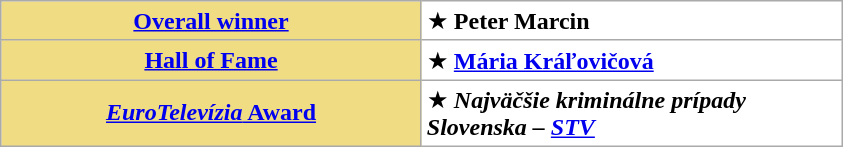<table class=wikitable style="background:white">
<tr>
<th style=background:#F0DC82 width=273><a href='#'>Overall winner</a></th>
<td width=273>★ <strong>Peter Marcin</strong></td>
</tr>
<tr>
<th style=background:#F0DC82 width=273><a href='#'>Hall of Fame</a></th>
<td width=273>★ <strong><a href='#'>Mária Kráľovičová</a></strong></td>
</tr>
<tr>
<th style=background:#F0DC82 width=273><a href='#'><em>EuroTelevízia</em> Award</a></th>
<td width=273>★ <strong><em>Najväčšie kriminálne prípady Slovenska<em> – <a href='#'>STV</a><strong></td>
</tr>
</table>
